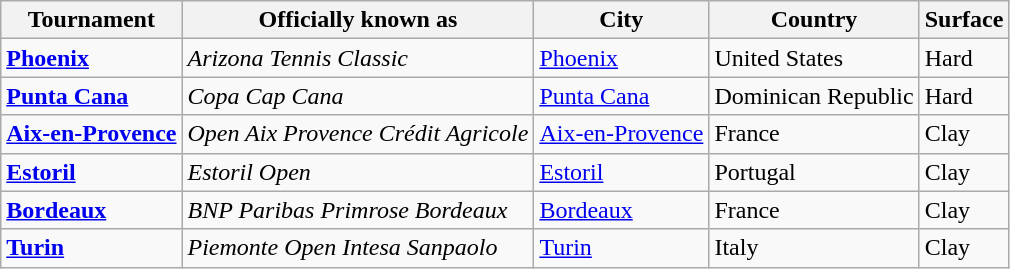<table class="wikitable sortable">
<tr>
<th>Tournament</th>
<th>Officially known as</th>
<th>City</th>
<th>Country</th>
<th>Surface</th>
</tr>
<tr>
<td><strong><a href='#'>Phoenix</a></strong></td>
<td><em>Arizona Tennis Classic</em></td>
<td><a href='#'>Phoenix</a></td>
<td> United States</td>
<td>Hard</td>
</tr>
<tr>
<td><strong><a href='#'>Punta Cana</a></strong></td>
<td><em>Copa Cap Cana</em></td>
<td><a href='#'>Punta Cana</a></td>
<td> Dominican Republic</td>
<td>Hard</td>
</tr>
<tr>
<td><strong><a href='#'>Aix-en-Provence</a></strong></td>
<td><em>Open Aix Provence Crédit Agricole</em></td>
<td><a href='#'>Aix-en-Provence</a></td>
<td> France</td>
<td>Clay</td>
</tr>
<tr>
<td><strong><a href='#'>Estoril</a></strong></td>
<td><em>Estoril Open</em></td>
<td><a href='#'>Estoril</a></td>
<td> Portugal</td>
<td>Clay</td>
</tr>
<tr>
<td><strong><a href='#'>Bordeaux</a></strong></td>
<td><em>BNP Paribas Primrose Bordeaux</em></td>
<td><a href='#'>Bordeaux</a></td>
<td> France</td>
<td>Clay</td>
</tr>
<tr>
<td><strong><a href='#'>Turin</a></strong></td>
<td><em>Piemonte Open Intesa Sanpaolo</em></td>
<td><a href='#'>Turin</a></td>
<td> Italy</td>
<td>Clay</td>
</tr>
</table>
